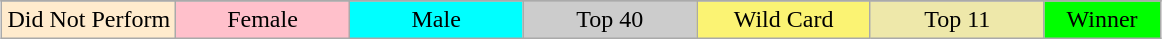<table class="wikitable" style="margin:1em auto; text-align:center;">
<tr>
</tr>
<tr>
<td style="background:#FFEBCD;" width="15%">Did Not Perform</td>
<td style="background:pink;" width="15%">Female</td>
<td style="background:cyan;" width="15%">Male</td>
<td style="background:#CCCCCC;" width="15%">Top 40</td>
<td style="background:#fbf373; width:15%;">Wild Card</td>
<td style="background:palegoldenrod;" width="15%">Top 11</td>
<td style="background:lime;" width="15%">Winner</td>
</tr>
</table>
